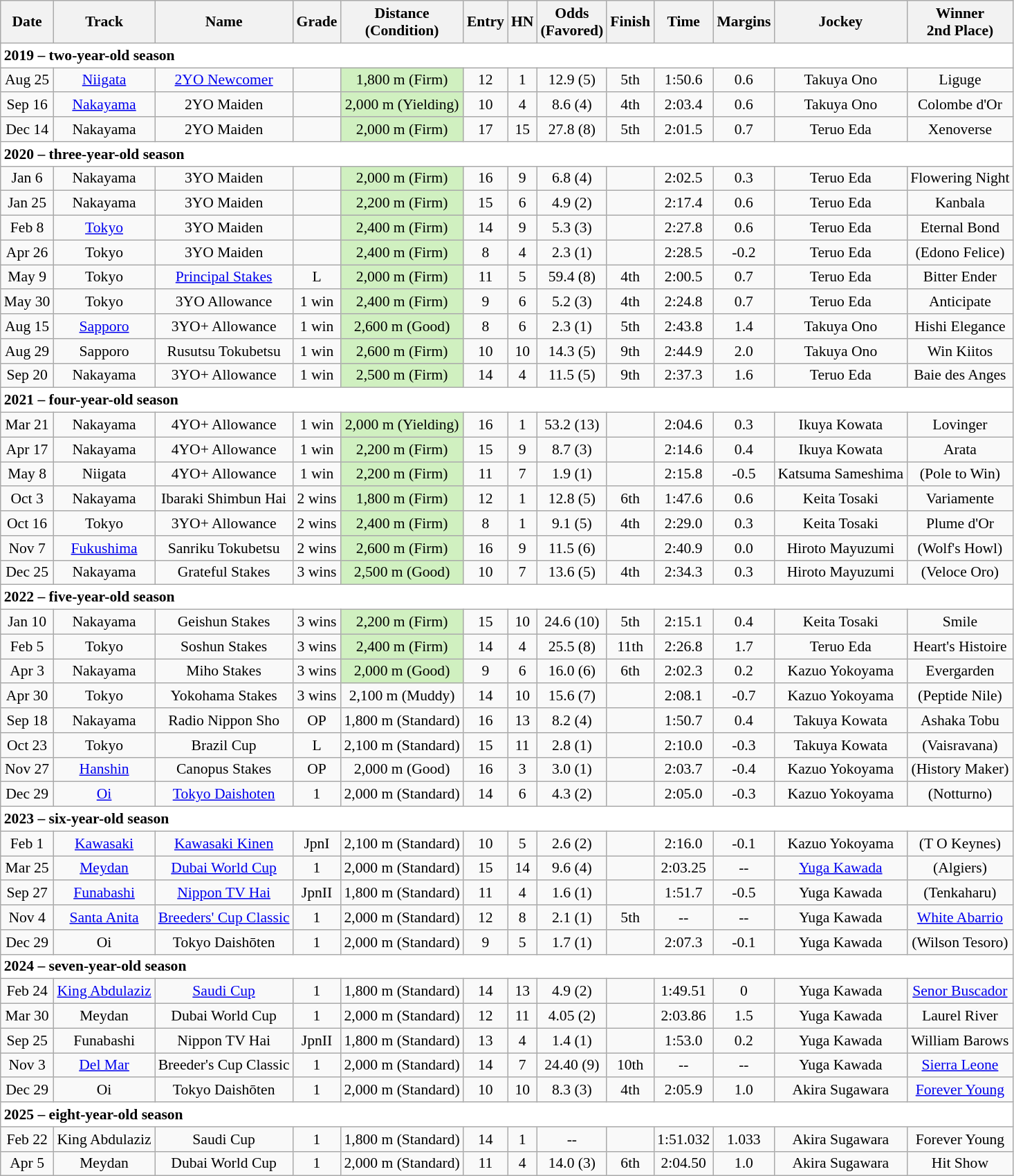<table class="wikitable" style="border-collapse: collapse; font-size: 90%; text-align: center; white-space: nowrap">
<tr>
<th>Date</th>
<th>Track</th>
<th>Name</th>
<th>Grade</th>
<th>Distance<br>(Condition)</th>
<th>Entry</th>
<th>HN</th>
<th>Odds<br>(Favored)</th>
<th>Finish</th>
<th>Time</th>
<th>Margins</th>
<th>Jockey</th>
<th>Winner<br>2nd Place)</th>
</tr>
<tr style="background-color:white">
<td colspan="13" align="left"><strong>2019 – two-year-old season</strong></td>
</tr>
<tr>
<td>Aug 25</td>
<td><a href='#'>Niigata</a></td>
<td><a href='#'>2YO Newcomer</a></td>
<td></td>
<td style="background-color:#D0F0C0">1,800 m (Firm)</td>
<td>12</td>
<td>1</td>
<td>12.9 (5)</td>
<td>5th</td>
<td>1:50.6</td>
<td>0.6</td>
<td>Takuya Ono</td>
<td>Liguge</td>
</tr>
<tr>
<td>Sep 16</td>
<td><a href='#'>Nakayama</a></td>
<td>2YO Maiden</td>
<td></td>
<td style="background-color:#D0F0C0">2,000 m (Yielding)</td>
<td>10</td>
<td>4</td>
<td>8.6 (4)</td>
<td>4th</td>
<td>2:03.4</td>
<td>0.6</td>
<td>Takuya Ono</td>
<td>Colombe d'Or</td>
</tr>
<tr>
<td>Dec 14</td>
<td>Nakayama</td>
<td>2YO Maiden</td>
<td></td>
<td style="background-color:#D0F0C0">2,000 m (Firm)</td>
<td>17</td>
<td>15</td>
<td>27.8 (8)</td>
<td>5th</td>
<td>2:01.5</td>
<td>0.7</td>
<td>Teruo Eda</td>
<td>Xenoverse</td>
</tr>
<tr style="background-color:white">
<td colspan="13" align="left"><strong>2020 – three-year-old season</strong></td>
</tr>
<tr>
<td>Jan 6</td>
<td>Nakayama</td>
<td>3YO Maiden</td>
<td></td>
<td style="background-color:#D0F0C0">2,000 m (Firm)</td>
<td>16</td>
<td>9</td>
<td>6.8 (4)</td>
<td></td>
<td>2:02.5</td>
<td>0.3</td>
<td>Teruo Eda</td>
<td>Flowering Night</td>
</tr>
<tr>
<td>Jan 25</td>
<td>Nakayama</td>
<td>3YO Maiden</td>
<td></td>
<td style="background-color:#D0F0C0">2,200 m (Firm)</td>
<td>15</td>
<td>6</td>
<td>4.9 (2)</td>
<td></td>
<td>2:17.4</td>
<td>0.6</td>
<td>Teruo Eda</td>
<td>Kanbala</td>
</tr>
<tr>
<td>Feb 8</td>
<td><a href='#'>Tokyo</a></td>
<td>3YO Maiden</td>
<td></td>
<td style="background-color:#D0F0C0">2,400 m (Firm)</td>
<td>14</td>
<td>9</td>
<td>5.3 (3)</td>
<td></td>
<td>2:27.8</td>
<td>0.6</td>
<td>Teruo Eda</td>
<td>Eternal Bond</td>
</tr>
<tr>
<td>Apr 26</td>
<td>Tokyo</td>
<td>3YO Maiden</td>
<td></td>
<td style="background-color:#D0F0C0">2,400 m (Firm)</td>
<td>8</td>
<td>4</td>
<td>2.3 (1)</td>
<td></td>
<td>2:28.5</td>
<td>-0.2</td>
<td>Teruo Eda</td>
<td>(Edono Felice)</td>
</tr>
<tr>
<td>May 9</td>
<td>Tokyo</td>
<td><a href='#'>Principal Stakes</a></td>
<td>L</td>
<td style="background-color:#D0F0C0">2,000 m (Firm)</td>
<td>11</td>
<td>5</td>
<td>59.4 (8)</td>
<td>4th</td>
<td>2:00.5</td>
<td>0.7</td>
<td>Teruo Eda</td>
<td>Bitter Ender</td>
</tr>
<tr>
<td>May 30</td>
<td>Tokyo</td>
<td>3YO Allowance</td>
<td>1 win</td>
<td style="background-color:#D0F0C0">2,400 m (Firm)</td>
<td>9</td>
<td>6</td>
<td>5.2 (3)</td>
<td>4th</td>
<td>2:24.8</td>
<td>0.7</td>
<td>Teruo Eda</td>
<td>Anticipate</td>
</tr>
<tr>
<td>Aug 15</td>
<td><a href='#'>Sapporo</a></td>
<td>3YO+ Allowance</td>
<td>1 win</td>
<td style="background-color:#D0F0C0">2,600 m (Good)</td>
<td>8</td>
<td>6</td>
<td>2.3 (1)</td>
<td>5th</td>
<td>2:43.8</td>
<td>1.4</td>
<td>Takuya Ono</td>
<td>Hishi Elegance</td>
</tr>
<tr>
<td>Aug 29</td>
<td>Sapporo</td>
<td>Rusutsu Tokubetsu</td>
<td>1 win</td>
<td style="background-color:#D0F0C0">2,600 m (Firm)</td>
<td>10</td>
<td>10</td>
<td>14.3 (5)</td>
<td>9th</td>
<td>2:44.9</td>
<td>2.0</td>
<td>Takuya Ono</td>
<td>Win Kiitos</td>
</tr>
<tr>
<td>Sep 20</td>
<td>Nakayama</td>
<td>3YO+ Allowance</td>
<td>1 win</td>
<td style="background-color:#D0F0C0">2,500 m (Firm)</td>
<td>14</td>
<td>4</td>
<td>11.5 (5)</td>
<td>9th</td>
<td>2:37.3</td>
<td>1.6</td>
<td>Teruo Eda</td>
<td>Baie des Anges</td>
</tr>
<tr style="background-color:white">
<td colspan="13" align="left"><strong>2021 – four-year-old season</strong></td>
</tr>
<tr>
<td>Mar 21</td>
<td>Nakayama</td>
<td>4YO+ Allowance</td>
<td>1 win</td>
<td style="background-color:#D0F0C0">2,000 m (Yielding)</td>
<td>16</td>
<td>1</td>
<td>53.2 (13)</td>
<td></td>
<td>2:04.6</td>
<td>0.3</td>
<td>Ikuya Kowata</td>
<td>Lovinger</td>
</tr>
<tr>
<td>Apr 17</td>
<td>Nakayama</td>
<td>4YO+ Allowance</td>
<td>1 win</td>
<td style="background-color:#D0F0C0">2,200 m (Firm)</td>
<td>15</td>
<td>9</td>
<td>8.7 (3)</td>
<td></td>
<td>2:14.6</td>
<td>0.4</td>
<td>Ikuya Kowata</td>
<td>Arata</td>
</tr>
<tr>
<td>May 8</td>
<td>Niigata</td>
<td>4YO+ Allowance</td>
<td>1 win</td>
<td style="background-color:#D0F0C0">2,200 m (Firm)</td>
<td>11</td>
<td>7</td>
<td>1.9 (1)</td>
<td></td>
<td>2:15.8</td>
<td>-0.5</td>
<td>Katsuma Sameshima</td>
<td>(Pole to Win)</td>
</tr>
<tr>
<td>Oct 3</td>
<td>Nakayama</td>
<td>Ibaraki Shimbun Hai</td>
<td>2 wins</td>
<td style="background-color:#D0F0C0">1,800 m (Firm)</td>
<td>12</td>
<td>1</td>
<td>12.8 (5)</td>
<td>6th</td>
<td>1:47.6</td>
<td>0.6</td>
<td>Keita Tosaki</td>
<td>Variamente</td>
</tr>
<tr>
<td>Oct 16</td>
<td>Tokyo</td>
<td>3YO+ Allowance</td>
<td>2 wins</td>
<td style="background-color:#D0F0C0">2,400 m (Firm)</td>
<td>8</td>
<td>1</td>
<td>9.1 (5)</td>
<td>4th</td>
<td>2:29.0</td>
<td>0.3</td>
<td>Keita Tosaki</td>
<td>Plume d'Or</td>
</tr>
<tr>
<td>Nov 7</td>
<td><a href='#'>Fukushima</a></td>
<td>Sanriku Tokubetsu</td>
<td>2 wins</td>
<td style="background-color:#D0F0C0">2,600 m (Firm)</td>
<td>16</td>
<td>9</td>
<td>11.5 (6)</td>
<td></td>
<td>2:40.9</td>
<td>0.0</td>
<td>Hiroto Mayuzumi</td>
<td>(Wolf's Howl)</td>
</tr>
<tr>
<td>Dec 25</td>
<td>Nakayama</td>
<td>Grateful Stakes</td>
<td>3 wins</td>
<td style="background-color:#D0F0C0">2,500 m (Good)</td>
<td>10</td>
<td>7</td>
<td>13.6 (5)</td>
<td>4th</td>
<td>2:34.3</td>
<td>0.3</td>
<td>Hiroto Mayuzumi</td>
<td>(Veloce Oro)</td>
</tr>
<tr style="background-color:white">
<td colspan="13" align="left"><strong>2022 – five-year-old season</strong></td>
</tr>
<tr>
<td>Jan 10</td>
<td>Nakayama</td>
<td>Geishun Stakes</td>
<td>3 wins</td>
<td style="background-color:#D0F0C0">2,200 m (Firm)</td>
<td>15</td>
<td>10</td>
<td>24.6 (10)</td>
<td>5th</td>
<td>2:15.1</td>
<td>0.4</td>
<td>Keita Tosaki</td>
<td>Smile</td>
</tr>
<tr>
<td>Feb 5</td>
<td>Tokyo</td>
<td>Soshun Stakes</td>
<td>3 wins</td>
<td style="background-color:#D0F0C0">2,400 m (Firm)</td>
<td>14</td>
<td>4</td>
<td>25.5 (8)</td>
<td>11th</td>
<td>2:26.8</td>
<td>1.7</td>
<td>Teruo Eda</td>
<td>Heart's Histoire</td>
</tr>
<tr>
<td>Apr 3</td>
<td>Nakayama</td>
<td>Miho Stakes</td>
<td>3 wins</td>
<td style="background-color:#D0F0C0">2,000 m (Good)</td>
<td>9</td>
<td>6</td>
<td>16.0 (6)</td>
<td>6th</td>
<td>2:02.3</td>
<td>0.2</td>
<td>Kazuo Yokoyama</td>
<td>Evergarden</td>
</tr>
<tr>
<td>Apr 30</td>
<td>Tokyo</td>
<td>Yokohama Stakes</td>
<td>3 wins</td>
<td>2,100 m (Muddy)</td>
<td>14</td>
<td>10</td>
<td>15.6 (7)</td>
<td></td>
<td>2:08.1</td>
<td>-0.7</td>
<td>Kazuo Yokoyama</td>
<td>(Peptide Nile)</td>
</tr>
<tr>
<td>Sep 18</td>
<td>Nakayama</td>
<td>Radio Nippon Sho</td>
<td>OP</td>
<td>1,800 m (Standard)</td>
<td>16</td>
<td>13</td>
<td>8.2 (4)</td>
<td></td>
<td>1:50.7</td>
<td>0.4</td>
<td>Takuya Kowata</td>
<td>Ashaka Tobu</td>
</tr>
<tr>
<td>Oct 23</td>
<td>Tokyo</td>
<td>Brazil Cup</td>
<td>L</td>
<td>2,100 m (Standard)</td>
<td>15</td>
<td>11</td>
<td>2.8 (1)</td>
<td></td>
<td>2:10.0</td>
<td>-0.3</td>
<td>Takuya Kowata</td>
<td>(Vaisravana)</td>
</tr>
<tr>
<td>Nov 27</td>
<td><a href='#'>Hanshin</a></td>
<td>Canopus Stakes</td>
<td>OP</td>
<td>2,000 m (Good)</td>
<td>16</td>
<td>3</td>
<td>3.0 (1)</td>
<td></td>
<td>2:03.7</td>
<td>-0.4</td>
<td>Kazuo Yokoyama</td>
<td>(History Maker)</td>
</tr>
<tr>
<td>Dec 29</td>
<td><a href='#'>Oi</a></td>
<td><a href='#'>Tokyo Daishoten</a></td>
<td>1</td>
<td>2,000 m (Standard)</td>
<td>14</td>
<td>6</td>
<td>4.3 (2)</td>
<td></td>
<td>2:05.0</td>
<td>-0.3</td>
<td>Kazuo Yokoyama</td>
<td>(Notturno)</td>
</tr>
<tr style="background-color:white">
<td colspan="13" align="left"><strong>2023 – six-year-old season</strong></td>
</tr>
<tr>
<td>Feb 1</td>
<td><a href='#'>Kawasaki</a></td>
<td><a href='#'>Kawasaki Kinen</a></td>
<td>JpnI</td>
<td>2,100 m (Standard)</td>
<td>10</td>
<td>5</td>
<td>2.6 (2)</td>
<td></td>
<td>2:16.0</td>
<td>-0.1</td>
<td>Kazuo Yokoyama</td>
<td>(T O Keynes)</td>
</tr>
<tr>
<td>Mar 25</td>
<td><a href='#'>Meydan</a></td>
<td><a href='#'>Dubai World Cup</a></td>
<td>1</td>
<td>2,000 m (Standard)</td>
<td>15</td>
<td>14</td>
<td>9.6 (4)</td>
<td></td>
<td>2:03.25</td>
<td>--</td>
<td><a href='#'>Yuga Kawada</a></td>
<td>(Algiers)</td>
</tr>
<tr>
<td>Sep 27</td>
<td><a href='#'>Funabashi</a></td>
<td><a href='#'>Nippon TV Hai</a></td>
<td>JpnII</td>
<td>1,800 m (Standard)</td>
<td>11</td>
<td>4</td>
<td>1.6 (1)</td>
<td></td>
<td>1:51.7</td>
<td>-0.5</td>
<td>Yuga Kawada</td>
<td>(Tenkaharu)</td>
</tr>
<tr>
<td>Nov 4</td>
<td><a href='#'>Santa Anita</a></td>
<td><a href='#'>Breeders' Cup Classic</a></td>
<td>1</td>
<td>2,000 m (Standard)</td>
<td>12</td>
<td>8</td>
<td>2.1 (1)</td>
<td>5th</td>
<td>--</td>
<td>--</td>
<td>Yuga Kawada</td>
<td><a href='#'>White Abarrio</a></td>
</tr>
<tr>
<td>Dec 29</td>
<td>Oi</td>
<td>Tokyo Daishōten</td>
<td>1</td>
<td>2,000 m (Standard)</td>
<td>9</td>
<td>5</td>
<td>1.7 (1)</td>
<td></td>
<td>2:07.3</td>
<td>-0.1</td>
<td>Yuga Kawada</td>
<td>(Wilson Tesoro)</td>
</tr>
<tr style="background-color:white">
<td colspan="13" align="left"><strong>2024 – seven-year-old season</strong></td>
</tr>
<tr>
<td>Feb 24</td>
<td><a href='#'>King Abdulaziz</a></td>
<td><a href='#'>Saudi Cup</a></td>
<td>1</td>
<td>1,800 m (Standard)</td>
<td>14</td>
<td>13</td>
<td>4.9 (2)</td>
<td></td>
<td>1:49.51</td>
<td>0</td>
<td>Yuga Kawada</td>
<td><a href='#'>Senor Buscador</a></td>
</tr>
<tr>
<td>Mar 30</td>
<td>Meydan</td>
<td>Dubai World Cup</td>
<td>1</td>
<td>2,000 m (Standard)</td>
<td>12</td>
<td>11</td>
<td>4.05 (2)</td>
<td></td>
<td>2:03.86</td>
<td>1.5</td>
<td>Yuga Kawada</td>
<td>Laurel River</td>
</tr>
<tr>
<td>Sep 25</td>
<td>Funabashi</td>
<td>Nippon TV Hai</td>
<td>JpnII</td>
<td>1,800 m (Standard)</td>
<td>13</td>
<td>4</td>
<td>1.4 (1)</td>
<td></td>
<td>1:53.0</td>
<td>0.2</td>
<td>Yuga Kawada</td>
<td>William Barows</td>
</tr>
<tr>
<td>Nov 3</td>
<td><a href='#'>Del Mar</a></td>
<td>Breeder's Cup Classic</td>
<td>1</td>
<td>2,000 m (Standard)</td>
<td>14</td>
<td>7</td>
<td>24.40 (9)</td>
<td>10th</td>
<td>--</td>
<td>--</td>
<td>Yuga Kawada</td>
<td><a href='#'>Sierra Leone</a></td>
</tr>
<tr>
<td>Dec 29</td>
<td>Oi</td>
<td>Tokyo Daishōten</td>
<td>1</td>
<td>2,000 m (Standard)</td>
<td>10</td>
<td>10</td>
<td>8.3 (3)</td>
<td>4th</td>
<td>2:05.9</td>
<td>1.0</td>
<td>Akira Sugawara</td>
<td><a href='#'>Forever Young</a></td>
</tr>
<tr style="background-color:white">
<td colspan="13" align="left"><strong>2025 – eight-year-old season</strong></td>
</tr>
<tr>
<td>Feb 22</td>
<td>King Abdulaziz</td>
<td>Saudi Cup</td>
<td>1</td>
<td>1,800 m (Standard)</td>
<td>14</td>
<td>1</td>
<td>--</td>
<td></td>
<td>1:51.032</td>
<td>1.033</td>
<td>Akira Sugawara</td>
<td>Forever Young</td>
</tr>
<tr>
<td>Apr 5</td>
<td>Meydan</td>
<td>Dubai World Cup</td>
<td>1</td>
<td>2,000 m (Standard)</td>
<td>11</td>
<td>4</td>
<td>14.0 (3)</td>
<td>6th</td>
<td>2:04.50</td>
<td>1.0</td>
<td>Akira Sugawara</td>
<td>Hit Show</td>
</tr>
</table>
